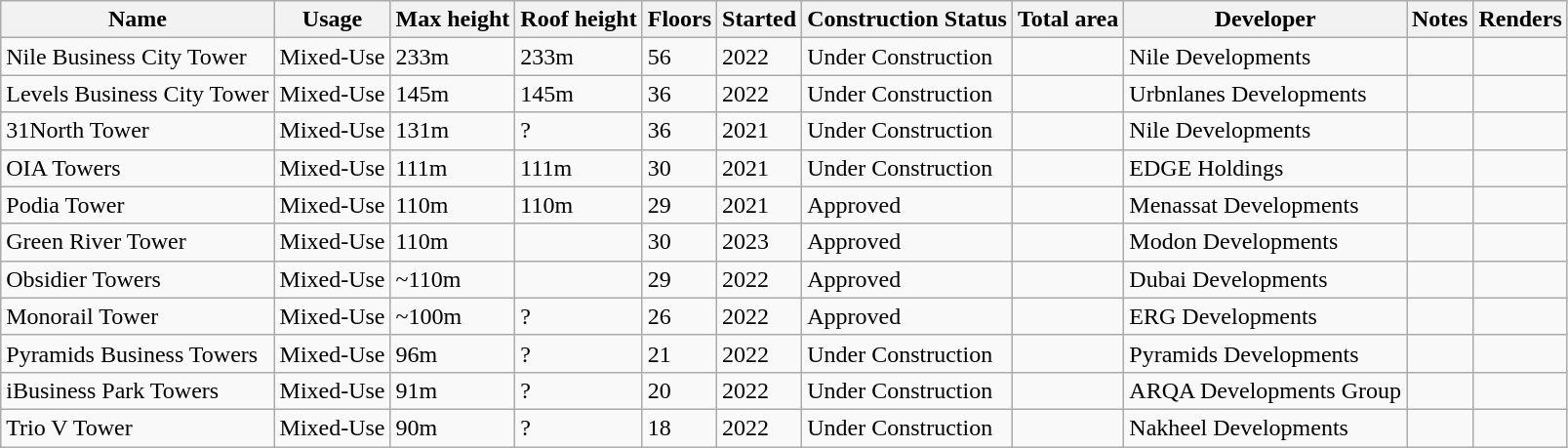<table class="wikitable sortable">
<tr>
<th>Name</th>
<th>Usage</th>
<th>Max height</th>
<th>Roof height</th>
<th>Floors</th>
<th>Started</th>
<th>Construction Status</th>
<th>Total area</th>
<th>Developer</th>
<th>Notes</th>
<th>Renders</th>
</tr>
<tr>
<td>Nile Business City Tower</td>
<td>Mixed-Use</td>
<td>233m</td>
<td>233m</td>
<td>56</td>
<td>2022</td>
<td>Under Construction</td>
<td></td>
<td>Nile Developments</td>
<td></td>
<td></td>
</tr>
<tr>
<td>Levels Business City Tower</td>
<td>Mixed-Use</td>
<td>145m</td>
<td>145m</td>
<td>36</td>
<td>2022</td>
<td>Under Construction</td>
<td></td>
<td>Urbnlanes Developments</td>
<td></td>
<td></td>
</tr>
<tr>
<td>31North Tower </td>
<td>Mixed-Use</td>
<td>131m</td>
<td>?</td>
<td>36</td>
<td>2021</td>
<td>Under Construction</td>
<td></td>
<td>Nile Developments</td>
<td></td>
<td></td>
</tr>
<tr>
<td>OIA Towers </td>
<td>Mixed-Use</td>
<td>111m</td>
<td>111m</td>
<td>30</td>
<td>2021</td>
<td>Under Construction</td>
<td></td>
<td>EDGE Holdings</td>
<td></td>
<td></td>
</tr>
<tr>
<td>Podia Tower </td>
<td>Mixed-Use</td>
<td>110m</td>
<td>110m</td>
<td>29</td>
<td>2021</td>
<td>Approved</td>
<td></td>
<td>Menassat Developments</td>
<td></td>
<td></td>
</tr>
<tr>
<td>Green River Tower</td>
<td>Mixed-Use</td>
<td>110m</td>
<td></td>
<td>30</td>
<td>2023</td>
<td>Approved</td>
<td></td>
<td>Modon Developments</td>
<td></td>
<td></td>
</tr>
<tr>
<td>Obsidier Towers</td>
<td>Mixed-Use</td>
<td>~110m</td>
<td></td>
<td>29</td>
<td>2022</td>
<td>Approved</td>
<td></td>
<td>Dubai Developments</td>
<td></td>
<td></td>
</tr>
<tr>
<td>Monorail Tower</td>
<td>Mixed-Use</td>
<td>~100m</td>
<td>?</td>
<td>26</td>
<td>2022</td>
<td>Approved</td>
<td></td>
<td>ERG Developments</td>
<td></td>
<td></td>
</tr>
<tr>
<td>Pyramids Business Towers </td>
<td>Mixed-Use</td>
<td>96m</td>
<td>?</td>
<td>21</td>
<td>2022</td>
<td>Under Construction</td>
<td></td>
<td>Pyramids Developments</td>
<td></td>
<td></td>
</tr>
<tr>
<td>iBusiness Park Towers </td>
<td>Mixed-Use</td>
<td>91m</td>
<td>?</td>
<td>20</td>
<td>2022</td>
<td>Under Construction</td>
<td></td>
<td>ARQA Developments Group</td>
<td></td>
<td></td>
</tr>
<tr>
<td>Trio V Tower</td>
<td>Mixed-Use</td>
<td>90m</td>
<td>?</td>
<td>18</td>
<td>2022</td>
<td>Under Construction</td>
<td></td>
<td>Nakheel Developments</td>
<td></td>
<td></td>
</tr>
</table>
